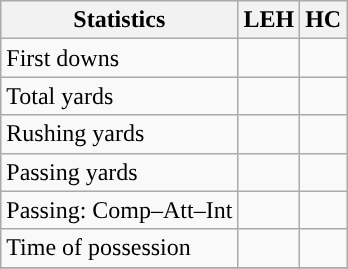<table class="wikitable" style="float: left;">
<tr>
<th>Statistics</th>
<th>LEH</th>
<th>HC</th>
</tr>
<tr>
<td>First downs</td>
<td></td>
<td></td>
</tr>
<tr>
<td>Total yards</td>
<td></td>
<td></td>
</tr>
<tr>
<td>Rushing yards</td>
<td></td>
<td></td>
</tr>
<tr>
<td>Passing yards</td>
<td></td>
<td></td>
</tr>
<tr>
<td>Passing: Comp–Att–Int</td>
<td></td>
<td></td>
</tr>
<tr>
<td>Time of possession</td>
<td></td>
<td></td>
</tr>
<tr>
</tr>
</table>
